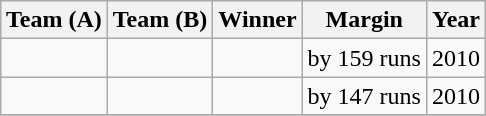<table class="wikitable" style="margin: 1em auto 1em auto">
<tr>
<th>Team (A)</th>
<th>Team (B)</th>
<th>Winner</th>
<th>Margin</th>
<th>Year</th>
</tr>
<tr>
<td></td>
<td></td>
<td></td>
<td>by 159 runs</td>
<td>2010</td>
</tr>
<tr>
<td></td>
<td></td>
<td></td>
<td>by 147 runs</td>
<td>2010</td>
</tr>
<tr>
</tr>
</table>
